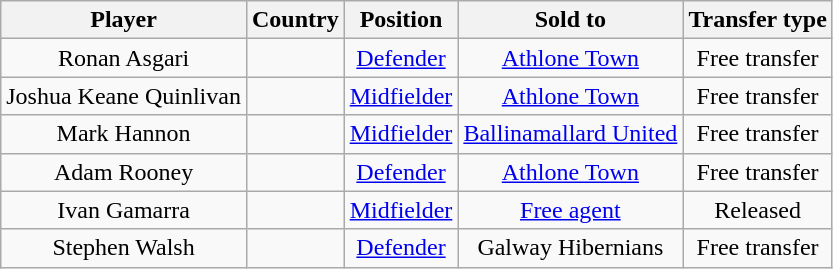<table class="wikitable" style="text-align:center">
<tr>
<th>Player</th>
<th>Country</th>
<th>Position</th>
<th>Sold to</th>
<th>Transfer type</th>
</tr>
<tr>
<td>Ronan Asgari</td>
<td></td>
<td><a href='#'>Defender</a></td>
<td> <a href='#'>Athlone Town</a></td>
<td>Free transfer</td>
</tr>
<tr>
<td>Joshua Keane Quinlivan</td>
<td></td>
<td><a href='#'>Midfielder</a></td>
<td> <a href='#'>Athlone Town</a></td>
<td>Free transfer</td>
</tr>
<tr>
<td>Mark Hannon</td>
<td></td>
<td><a href='#'>Midfielder</a></td>
<td> <a href='#'>Ballinamallard United</a></td>
<td>Free transfer</td>
</tr>
<tr>
<td>Adam Rooney</td>
<td></td>
<td><a href='#'>Defender</a></td>
<td> <a href='#'>Athlone Town</a></td>
<td>Free transfer</td>
</tr>
<tr>
<td>Ivan Gamarra</td>
<td></td>
<td><a href='#'>Midfielder</a></td>
<td><a href='#'>Free agent</a></td>
<td>Released</td>
</tr>
<tr>
<td>Stephen Walsh</td>
<td></td>
<td><a href='#'>Defender</a></td>
<td> Galway Hibernians</td>
<td>Free transfer</td>
</tr>
</table>
